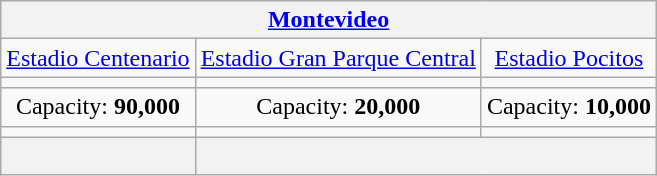<table class="wikitable" style="text-align:center">
<tr>
<th colspan=3><a href='#'>Montevideo</a></th>
</tr>
<tr>
<td><a href='#'>Estadio Centenario</a></td>
<td><a href='#'>Estadio Gran Parque Central</a></td>
<td><a href='#'>Estadio Pocitos</a></td>
</tr>
<tr>
<td><small></small></td>
<td><small></small></td>
<td><small></small></td>
</tr>
<tr>
<td>Capacity: <strong>90,000</strong></td>
<td>Capacity: <strong>20,000</strong></td>
<td>Capacity: <strong>10,000</strong></td>
</tr>
<tr>
<td></td>
<td></td>
<td></td>
</tr>
<tr>
<th><br></th>
<th colspan="2"><br></th>
</tr>
</table>
